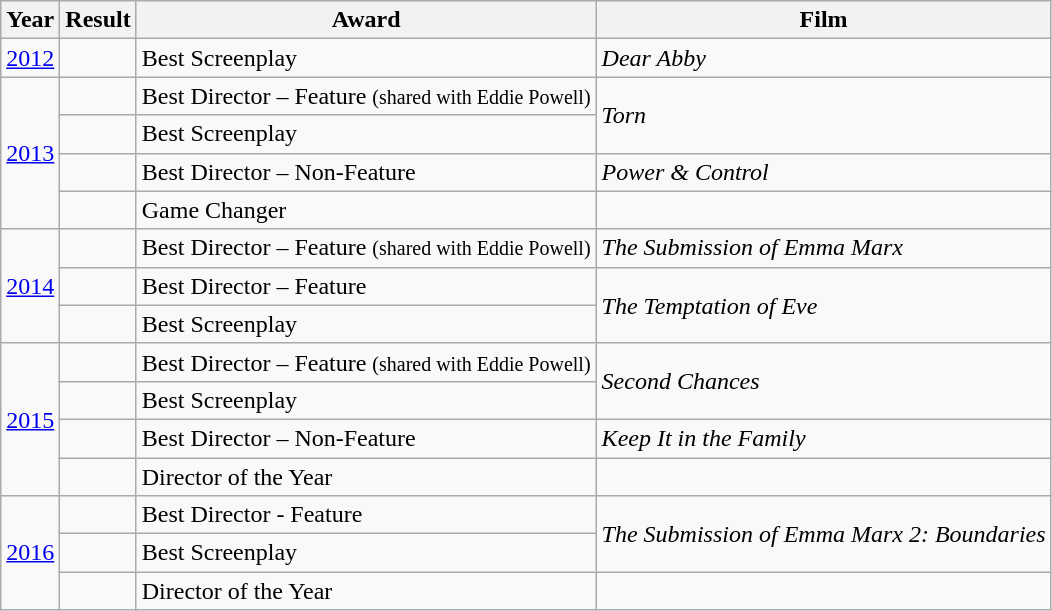<table class="wikitable">
<tr>
<th>Year</th>
<th>Result</th>
<th>Award</th>
<th>Film</th>
</tr>
<tr>
<td><a href='#'>2012</a></td>
<td></td>
<td>Best Screenplay</td>
<td><em>Dear Abby</em></td>
</tr>
<tr>
<td rowspan="4"><a href='#'>2013</a></td>
<td></td>
<td>Best Director – Feature <small>(shared with Eddie Powell)</small></td>
<td rowspan="2"><em>Torn</em></td>
</tr>
<tr>
<td></td>
<td>Best Screenplay</td>
</tr>
<tr>
<td></td>
<td>Best Director – Non-Feature</td>
<td><em>Power & Control</em></td>
</tr>
<tr>
<td></td>
<td>Game Changer</td>
<td></td>
</tr>
<tr>
<td rowspan="3"><a href='#'>2014</a></td>
<td></td>
<td>Best Director – Feature <small>(shared with Eddie Powell)</small></td>
<td><em>The Submission of Emma Marx</em></td>
</tr>
<tr>
<td></td>
<td>Best Director – Feature</td>
<td rowspan="2"><em>The Temptation of Eve</em></td>
</tr>
<tr>
<td></td>
<td>Best Screenplay</td>
</tr>
<tr>
<td rowspan="4"><a href='#'>2015</a></td>
<td></td>
<td>Best Director – Feature <small>(shared with Eddie Powell)</small></td>
<td rowspan="2"><em>Second Chances</em></td>
</tr>
<tr>
<td></td>
<td>Best Screenplay</td>
</tr>
<tr>
<td></td>
<td>Best Director – Non-Feature</td>
<td><em>Keep It in the Family</em></td>
</tr>
<tr>
<td></td>
<td>Director of the Year</td>
<td></td>
</tr>
<tr>
<td rowspan="3"><a href='#'>2016</a></td>
<td></td>
<td>Best Director - Feature</td>
<td rowspan="2"><em>The Submission of Emma Marx 2: Boundaries</em></td>
</tr>
<tr>
<td></td>
<td>Best Screenplay</td>
</tr>
<tr>
<td></td>
<td>Director of the Year</td>
<td></td>
</tr>
</table>
